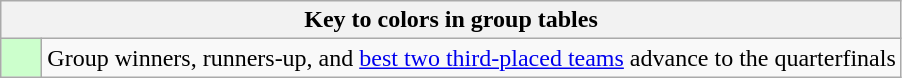<table class="wikitable" style="text-align:center">
<tr>
<th colspan=2>Key to colors in group tables</th>
</tr>
<tr>
<td bgcolor=ccffcc width=20></td>
<td align=left>Group winners, runners-up, and <a href='#'>best two third-placed teams</a> advance to the quarterfinals</td>
</tr>
</table>
